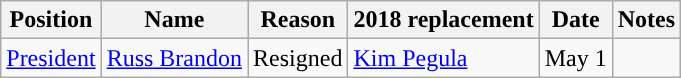<table class="wikitable">
<tr>
<th>Position</th>
<th>Name</th>
<th>Reason</th>
<th>2018 replacement</th>
<th>Date</th>
<th>Notes</th>
</tr>
<tr>
<td><a href='#'>President</a></td>
<td><a href='#'>Russ Brandon</a></td>
<td>Resigned</td>
<td><a href='#'>Kim Pegula</a></td>
<td>May 1</td>
<td></td>
</tr>
</table>
